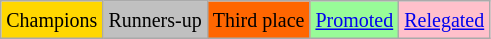<table class="wikitable">
<tr>
<td bgcolor=gold><small>Champions</small></td>
<td bgcolor=silver><small>Runners-up</small></td>
<td bgcolor=ff6600><small>Third place</small></td>
<td bgcolor=palegreen><small><a href='#'>Promoted</a></small></td>
<td bgcolor=pink><small><a href='#'>Relegated</a></small></td>
</tr>
</table>
